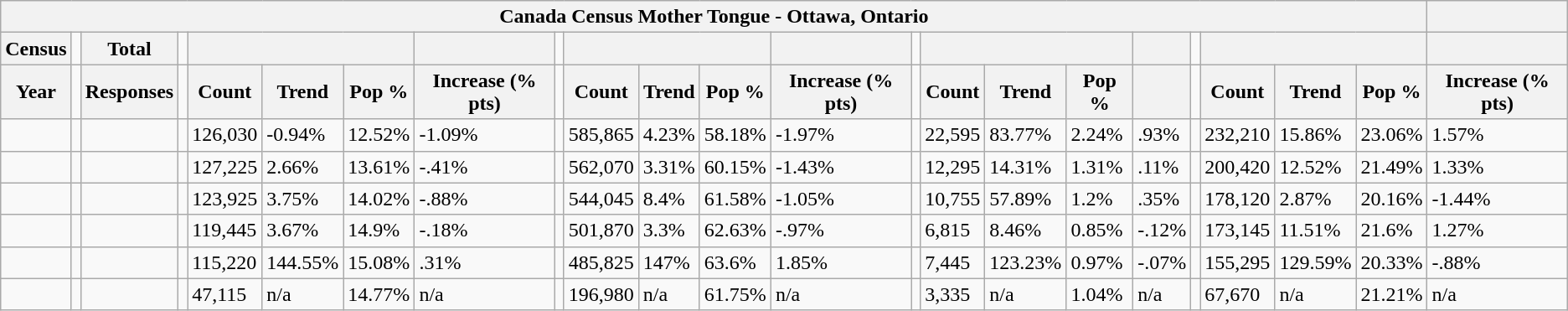<table class="wikitable">
<tr>
<th colspan="22">Canada Census Mother Tongue - Ottawa, Ontario </th>
<th></th>
</tr>
<tr>
<th>Census</th>
<td></td>
<th>Total</th>
<td colspan="1"></td>
<th colspan="3"></th>
<th></th>
<td colspan="1"></td>
<th colspan="3"></th>
<th></th>
<td colspan="1"></td>
<th colspan="3"></th>
<th></th>
<td colspan="1"></td>
<th colspan="3"></th>
<th></th>
</tr>
<tr>
<th>Year</th>
<td></td>
<th>Responses</th>
<td></td>
<th>Count</th>
<th>Trend</th>
<th>Pop %</th>
<th>Increase (% pts)</th>
<td></td>
<th>Count</th>
<th>Trend</th>
<th>Pop %</th>
<th>Increase (% pts)</th>
<td></td>
<th>Count</th>
<th>Trend</th>
<th>Pop %</th>
<th></th>
<td></td>
<th>Count</th>
<th>Trend</th>
<th>Pop %</th>
<th>Increase (% pts)</th>
</tr>
<tr>
<td></td>
<td></td>
<td></td>
<td></td>
<td>126,030</td>
<td> -0.94%</td>
<td>12.52%</td>
<td>-1.09%</td>
<td></td>
<td>585,865</td>
<td> 4.23%</td>
<td>58.18%</td>
<td>-1.97%</td>
<td></td>
<td>22,595</td>
<td> 83.77%</td>
<td>2.24%</td>
<td>.93%</td>
<td></td>
<td>232,210</td>
<td> 15.86%</td>
<td>23.06%</td>
<td>1.57%</td>
</tr>
<tr>
<td></td>
<td></td>
<td></td>
<td></td>
<td>127,225</td>
<td> 2.66%</td>
<td>13.61%</td>
<td>-.41%</td>
<td></td>
<td>562,070</td>
<td> 3.31%</td>
<td>60.15%</td>
<td>-1.43%</td>
<td></td>
<td>12,295</td>
<td> 14.31%</td>
<td>1.31%</td>
<td>.11%</td>
<td></td>
<td>200,420</td>
<td> 12.52%</td>
<td>21.49%</td>
<td>1.33%</td>
</tr>
<tr>
<td></td>
<td></td>
<td></td>
<td></td>
<td>123,925</td>
<td> 3.75%</td>
<td>14.02%</td>
<td>-.88%</td>
<td></td>
<td>544,045</td>
<td> 8.4%</td>
<td>61.58%</td>
<td>-1.05%</td>
<td></td>
<td>10,755</td>
<td> 57.89%</td>
<td>1.2%</td>
<td>.35%</td>
<td></td>
<td>178,120</td>
<td> 2.87%</td>
<td>20.16%</td>
<td>-1.44%</td>
</tr>
<tr>
<td></td>
<td></td>
<td></td>
<td></td>
<td>119,445</td>
<td> 3.67%</td>
<td>14.9%</td>
<td>-.18%</td>
<td></td>
<td>501,870</td>
<td> 3.3%</td>
<td>62.63%</td>
<td>-.97%</td>
<td></td>
<td>6,815</td>
<td> 8.46%</td>
<td>0.85%</td>
<td>-.12%</td>
<td></td>
<td>173,145</td>
<td> 11.51%</td>
<td>21.6%</td>
<td>1.27%</td>
</tr>
<tr>
<td></td>
<td></td>
<td></td>
<td></td>
<td>115,220</td>
<td> 144.55%</td>
<td>15.08%</td>
<td>.31%</td>
<td></td>
<td>485,825</td>
<td> 147%</td>
<td>63.6%</td>
<td>1.85%</td>
<td></td>
<td>7,445</td>
<td> 123.23%</td>
<td>0.97%</td>
<td>-.07%</td>
<td></td>
<td>155,295</td>
<td> 129.59%</td>
<td>20.33%</td>
<td>-.88%</td>
</tr>
<tr>
<td></td>
<td></td>
<td></td>
<td></td>
<td>47,115</td>
<td>n/a</td>
<td>14.77%</td>
<td>n/a</td>
<td></td>
<td>196,980</td>
<td>n/a</td>
<td>61.75%</td>
<td>n/a</td>
<td></td>
<td>3,335</td>
<td>n/a</td>
<td>1.04%</td>
<td>n/a</td>
<td></td>
<td>67,670</td>
<td>n/a</td>
<td>21.21%</td>
<td>n/a</td>
</tr>
</table>
